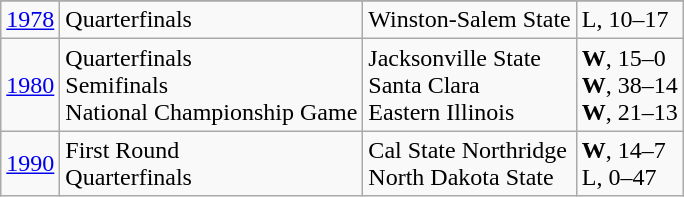<table class="wikitable">
<tr>
</tr>
<tr>
<td><a href='#'>1978</a></td>
<td>Quarterfinals</td>
<td>Winston-Salem State</td>
<td>L, 10–17</td>
</tr>
<tr>
<td><a href='#'>1980</a></td>
<td>Quarterfinals<br>Semifinals<br>National Championship Game</td>
<td>Jacksonville State<br>Santa Clara<br>Eastern Illinois</td>
<td><strong>W</strong>, 15–0<br><strong>W</strong>, 38–14<br><strong>W</strong>, 21–13</td>
</tr>
<tr>
<td><a href='#'>1990</a></td>
<td>First Round<br>Quarterfinals</td>
<td>Cal State Northridge<br>North Dakota State</td>
<td><strong>W</strong>, 14–7<br>L, 0–47</td>
</tr>
</table>
